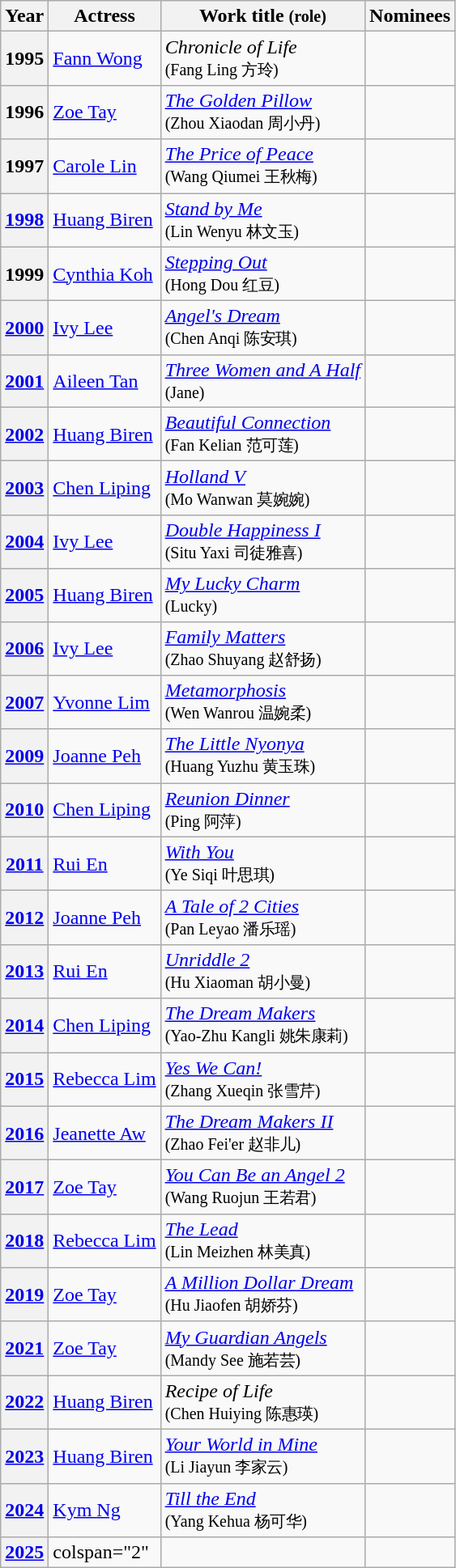<table class="wikitable sortable">
<tr>
<th>Year</th>
<th>Actress</th>
<th>Work title <small>(role)</small></th>
<th>Nominees</th>
</tr>
<tr>
<th scope="row">1995</th>
<td><a href='#'>Fann Wong</a></td>
<td><em>Chronicle of Life</em><br><small>(Fang Ling 方玲)</small></td>
<td></td>
</tr>
<tr>
<th scope="row">1996</th>
<td><a href='#'>Zoe Tay</a></td>
<td><em><a href='#'>The Golden Pillow</a></em><br><small>(Zhou Xiaodan 周小丹)</small></td>
<td></td>
</tr>
<tr>
<th scope="row">1997</th>
<td><a href='#'>Carole Lin</a></td>
<td><em><a href='#'>The Price of Peace</a></em><br><small>(Wang Qiumei 王秋梅)</small></td>
<td></td>
</tr>
<tr>
<th scope="row"><a href='#'>1998</a></th>
<td><a href='#'>Huang Biren</a></td>
<td><em><a href='#'>Stand by Me</a></em><br><small>(Lin Wenyu 林文玉)</small></td>
<td></td>
</tr>
<tr>
<th scope="row">1999</th>
<td><a href='#'>Cynthia Koh</a></td>
<td><em><a href='#'>Stepping Out</a></em><br><small>(Hong Dou 红豆)</small></td>
<td></td>
</tr>
<tr>
<th scope="row"><a href='#'>2000</a></th>
<td><a href='#'>Ivy Lee</a></td>
<td><em><a href='#'>Angel's Dream</a></em><br><small>(Chen Anqi 陈安琪)</small></td>
<td></td>
</tr>
<tr>
<th scope="row"><a href='#'>2001</a></th>
<td><a href='#'>Aileen Tan</a></td>
<td><em><a href='#'>Three Women and A Half</a></em><br><small>(Jane)</small></td>
<td></td>
</tr>
<tr>
<th scope="row"><a href='#'>2002</a></th>
<td><a href='#'>Huang Biren</a></td>
<td><em><a href='#'>Beautiful Connection</a></em><br><small>(Fan Kelian 范可莲)</small></td>
<td></td>
</tr>
<tr>
<th scope="row"><a href='#'>2003</a></th>
<td><a href='#'>Chen Liping</a></td>
<td><em><a href='#'>Holland V</a></em><br><small>(Mo Wanwan 莫婉婉)</small></td>
<td></td>
</tr>
<tr>
<th scope="row"><a href='#'>2004</a></th>
<td><a href='#'>Ivy Lee</a></td>
<td><em><a href='#'>Double Happiness I</a></em><br><small>(Situ Yaxi 司徒雅喜)</small></td>
<td></td>
</tr>
<tr>
<th scope="row"><a href='#'>2005</a></th>
<td><a href='#'>Huang Biren</a></td>
<td><em><a href='#'>My Lucky Charm</a></em><br><small>(Lucky)</small></td>
<td></td>
</tr>
<tr>
<th scope="row"><a href='#'>2006</a></th>
<td><a href='#'>Ivy Lee</a></td>
<td><em><a href='#'>Family Matters</a></em><br><small>(Zhao Shuyang 赵舒扬)</small></td>
<td></td>
</tr>
<tr>
<th scope="row"><a href='#'>2007</a></th>
<td><a href='#'>Yvonne Lim</a></td>
<td><em><a href='#'>Metamorphosis</a></em><br><small>(Wen Wanrou 温婉柔)</small></td>
<td></td>
</tr>
<tr>
<th scope="row"><a href='#'>2009</a></th>
<td><a href='#'>Joanne Peh</a></td>
<td><em><a href='#'>The Little Nyonya</a></em><br><small>(Huang Yuzhu 黄玉珠)</small></td>
<td></td>
</tr>
<tr>
<th scope="row"><a href='#'>2010</a></th>
<td><a href='#'>Chen Liping</a></td>
<td><em><a href='#'>Reunion Dinner</a></em><br><small>(Ping 阿萍)</small></td>
<td></td>
</tr>
<tr>
<th scope="row"><a href='#'>2011</a></th>
<td><a href='#'>Rui En</a></td>
<td><em><a href='#'>With You</a></em><br><small>(Ye Siqi 叶思琪)</small></td>
<td></td>
</tr>
<tr>
<th scope="row"><a href='#'>2012</a></th>
<td><a href='#'>Joanne Peh</a></td>
<td><em><a href='#'>A Tale of 2 Cities</a></em><br><small>(Pan Leyao 潘乐瑶)</small></td>
<td></td>
</tr>
<tr>
<th scope="row"><a href='#'>2013</a></th>
<td><a href='#'>Rui En</a></td>
<td><em><a href='#'>Unriddle 2</a></em><br><small>(Hu Xiaoman 胡小曼)</small></td>
<td></td>
</tr>
<tr>
<th scope="row"><a href='#'>2014</a></th>
<td><a href='#'>Chen Liping</a></td>
<td><em><a href='#'>The Dream Makers</a></em><br><small>(Yao-Zhu Kangli 姚朱康莉)</small></td>
<td></td>
</tr>
<tr>
<th scope="row"><a href='#'>2015</a></th>
<td><a href='#'>Rebecca Lim</a></td>
<td><em><a href='#'>Yes We Can!</a></em><br><small>(Zhang Xueqin 张雪芹)</small></td>
<td></td>
</tr>
<tr>
<th scope="row"><a href='#'>2016</a></th>
<td><a href='#'>Jeanette Aw</a></td>
<td><em><a href='#'>The Dream Makers II</a></em><br><small>(Zhao Fei'er 赵非儿)</small></td>
<td></td>
</tr>
<tr>
<th scope="row"><a href='#'>2017</a></th>
<td><a href='#'>Zoe Tay</a></td>
<td><em><a href='#'>You Can Be an Angel 2</a></em><br><small>(Wang Ruojun 王若君)</small></td>
<td></td>
</tr>
<tr>
<th scope="row"><a href='#'>2018</a></th>
<td><a href='#'>Rebecca Lim</a></td>
<td><em><a href='#'>The Lead</a></em><br><small>(Lin Meizhen 林美真)</small></td>
<td></td>
</tr>
<tr>
<th scope="row"><a href='#'>2019</a></th>
<td><a href='#'>Zoe Tay</a></td>
<td><em><a href='#'>A Million Dollar Dream</a></em><br><small>(Hu Jiaofen 胡娇芬)</small></td>
<td></td>
</tr>
<tr>
<th scope="row"><a href='#'>2021</a></th>
<td><a href='#'>Zoe Tay</a></td>
<td><em><a href='#'>My Guardian Angels</a></em><br><small>(Mandy See 施若芸)</small></td>
<td></td>
</tr>
<tr>
<th scope="row"><a href='#'>2022</a></th>
<td><a href='#'>Huang Biren</a></td>
<td><em>Recipe of Life </em><br><small>(Chen Huiying 陈惠瑛)</small></td>
<td></td>
</tr>
<tr>
<th scope="row"><a href='#'>2023</a></th>
<td><a href='#'>Huang Biren</a></td>
<td><em><a href='#'>Your World in Mine</a></em><br><small>(Li Jiayun 李家云)</small></td>
<td></td>
</tr>
<tr>
<th scope="row"><a href='#'>2024</a></th>
<td><a href='#'>Kym Ng</a></td>
<td><em><a href='#'>Till the End</a></em> <br><small>(Yang Kehua 杨可华)</small></td>
<td></td>
</tr>
<tr>
<th scope="row"><a href='#'>2025</a></th>
<td>colspan="2" </td>
<td></td>
</tr>
</table>
